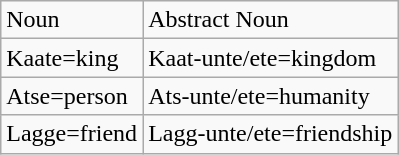<table class="wikitable">
<tr>
<td>Noun</td>
<td>Abstract Noun</td>
</tr>
<tr>
<td>Kaate=king</td>
<td>Kaat-unte/ete=kingdom</td>
</tr>
<tr>
<td>Atse=person</td>
<td>Ats-unte/ete=humanity</td>
</tr>
<tr>
<td>Lagge=friend</td>
<td>Lagg-unte/ete=friendship</td>
</tr>
</table>
